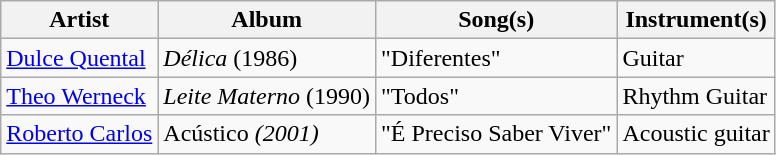<table class="wikitable sortable">
<tr>
<th>Artist</th>
<th>Album</th>
<th>Song(s)</th>
<th>Instrument(s)</th>
</tr>
<tr>
<td><a href='#'>Dulce Quental</a></td>
<td><em>Délica</em> (1986)</td>
<td>"Diferentes"</td>
<td>Guitar</td>
</tr>
<tr>
<td><a href='#'>Theo Werneck</a></td>
<td><em>Leite Materno</em> (1990)</td>
<td>"Todos"</td>
<td>Rhythm Guitar</td>
</tr>
<tr>
<td><a href='#'>Roberto Carlos</a></td>
<td>Acústico<em> (2001)</td>
<td>"É Preciso Saber Viver"</td>
<td>Acoustic guitar</td>
</tr>
</table>
